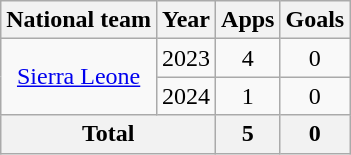<table class="wikitable" style="text-align:center">
<tr>
<th>National team</th>
<th>Year</th>
<th>Apps</th>
<th>Goals</th>
</tr>
<tr>
<td rowspan=2><a href='#'>Sierra Leone</a></td>
<td>2023</td>
<td>4</td>
<td>0</td>
</tr>
<tr>
<td>2024</td>
<td>1</td>
<td>0</td>
</tr>
<tr>
<th colspan=2>Total</th>
<th>5</th>
<th>0</th>
</tr>
</table>
